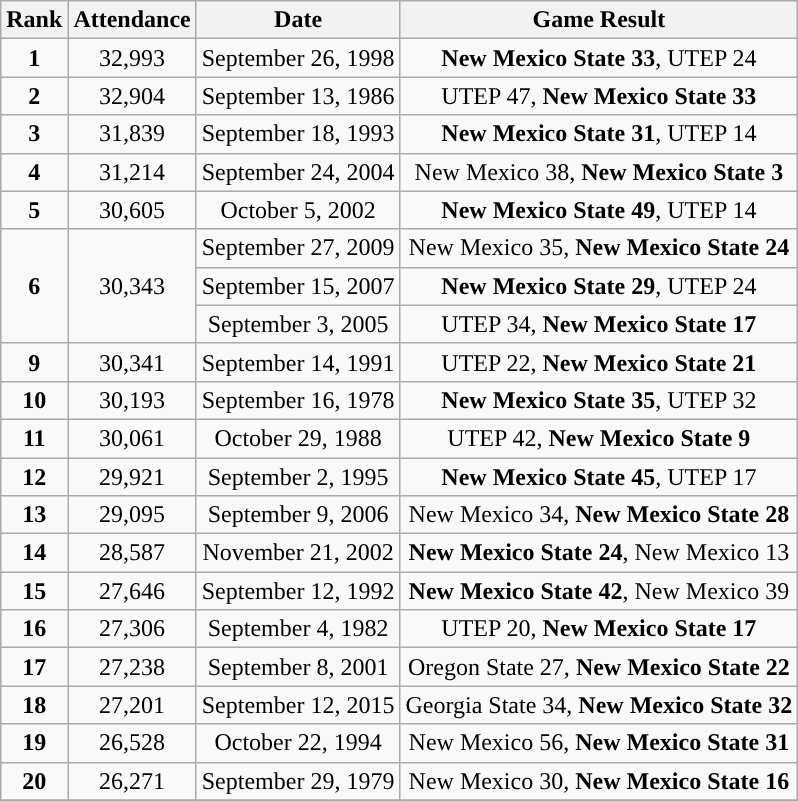<table class="wikitable">
<tr>
<th>Rank</th>
<th>Attendance</th>
<th>Date</th>
<th>Game Result</th>
</tr>
<tr align="center">
<td><strong>1</strong></td>
<td>32,993</td>
<td>September 26, 1998</td>
<td><strong>New Mexico State 33</strong>, UTEP 24</td>
</tr>
<tr align="center">
<td><strong>2</strong></td>
<td>32,904</td>
<td>September 13, 1986</td>
<td>UTEP 47, <strong>New Mexico State 33</strong></td>
</tr>
<tr align="center">
<td><strong>3</strong></td>
<td>31,839</td>
<td>September 18, 1993</td>
<td><strong>New Mexico State 31</strong>, UTEP 14</td>
</tr>
<tr align="center">
<td><strong>4</strong></td>
<td>31,214</td>
<td>September 24, 2004</td>
<td>New Mexico 38, <strong>New Mexico State 3</strong></td>
</tr>
<tr align="center">
<td><strong>5</strong></td>
<td>30,605</td>
<td>October 5, 2002</td>
<td><strong>New Mexico State 49</strong>, UTEP 14</td>
</tr>
<tr align="center">
<td rowspan="3"><strong>6</strong></td>
<td rowspan="3">30,343</td>
<td>September 27, 2009</td>
<td>New Mexico 35, <strong>New Mexico State 24</strong></td>
</tr>
<tr align="center">
<td>September 15, 2007</td>
<td><strong>New Mexico State 29</strong>, UTEP 24</td>
</tr>
<tr align="center">
<td>September 3, 2005</td>
<td>UTEP 34, <strong>New Mexico State 17</strong></td>
</tr>
<tr align="center">
<td><strong>9</strong></td>
<td>30,341</td>
<td>September 14, 1991</td>
<td>UTEP 22, <strong>New Mexico State 21</strong></td>
</tr>
<tr align="center">
<td><strong>10</strong></td>
<td>30,193</td>
<td>September 16, 1978</td>
<td><strong>New Mexico State 35</strong>, UTEP 32</td>
</tr>
<tr align="center">
<td><strong>11</strong></td>
<td>30,061</td>
<td>October 29, 1988</td>
<td>UTEP 42, <strong>New Mexico State 9</strong></td>
</tr>
<tr align="center">
<td><strong>12</strong></td>
<td>29,921</td>
<td>September 2, 1995</td>
<td><strong>New Mexico State 45</strong>, UTEP 17</td>
</tr>
<tr align="center">
<td><strong>13</strong></td>
<td>29,095</td>
<td>September 9, 2006</td>
<td>New Mexico 34, <strong>New Mexico State 28</strong></td>
</tr>
<tr align="center">
<td><strong>14</strong></td>
<td>28,587</td>
<td>November 21, 2002</td>
<td><strong>New Mexico State 24</strong>, New Mexico 13</td>
</tr>
<tr align="center">
<td><strong>15</strong></td>
<td>27,646</td>
<td>September 12, 1992</td>
<td><strong>New Mexico State 42</strong>, New Mexico 39</td>
</tr>
<tr align="center">
<td><strong>16</strong></td>
<td>27,306</td>
<td>September 4, 1982</td>
<td>UTEP 20, <strong>New Mexico State 17</strong></td>
</tr>
<tr align="center">
<td><strong>17</strong></td>
<td>27,238</td>
<td>September 8, 2001</td>
<td>Oregon State 27, <strong>New Mexico State 22</strong></td>
</tr>
<tr align="center">
<td><strong>18</strong></td>
<td>27,201</td>
<td>September 12, 2015</td>
<td>Georgia State 34, <strong>New Mexico State 32</strong></td>
</tr>
<tr align="center">
<td><strong>19</strong></td>
<td>26,528</td>
<td>October 22, 1994</td>
<td>New Mexico 56, <strong>New Mexico State 31</strong></td>
</tr>
<tr align="center">
<td><strong>20</strong></td>
<td>26,271</td>
<td>September 29, 1979</td>
<td>New Mexico 30, <strong>New Mexico State 16</strong></td>
</tr>
<tr>
</tr>
</table>
